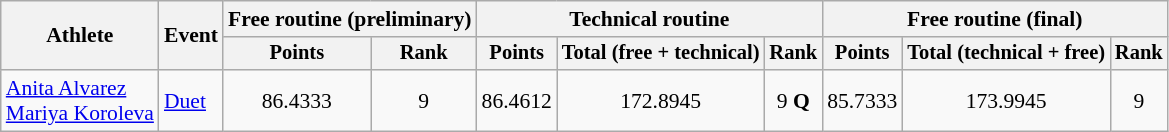<table class=wikitable style=font-size:90%;text-align:center>
<tr>
<th rowspan=2>Athlete</th>
<th rowspan=2>Event</th>
<th colspan=2>Free routine (preliminary)</th>
<th colspan=3>Technical routine</th>
<th colspan=4>Free routine (final)</th>
</tr>
<tr style=font-size:95%>
<th>Points</th>
<th>Rank</th>
<th>Points</th>
<th>Total (free + technical)</th>
<th>Rank</th>
<th>Points</th>
<th>Total (technical + free)</th>
<th>Rank</th>
</tr>
<tr>
<td align=left><a href='#'>Anita Alvarez</a><br><a href='#'>Mariya Koroleva</a></td>
<td align=left><a href='#'>Duet</a></td>
<td>86.4333</td>
<td>9</td>
<td>86.4612</td>
<td>172.8945</td>
<td>9 <strong>Q</strong></td>
<td>85.7333</td>
<td>173.9945</td>
<td>9</td>
</tr>
</table>
